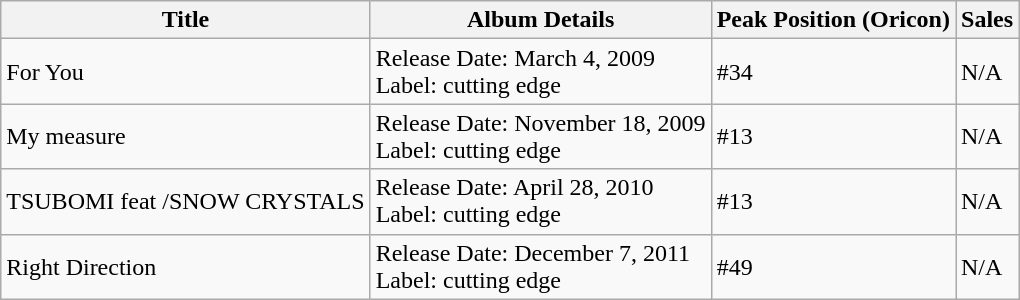<table class="wikitable">
<tr>
<th>Title</th>
<th>Album Details</th>
<th>Peak Position (Oricon)</th>
<th>Sales</th>
</tr>
<tr>
<td>For You</td>
<td>Release Date: March 4, 2009<br>Label: cutting edge</td>
<td>#34</td>
<td>N/A</td>
</tr>
<tr>
<td>My measure</td>
<td>Release Date: November 18, 2009<br>Label: cutting edge</td>
<td>#13</td>
<td>N/A</td>
</tr>
<tr>
<td>TSUBOMI feat /SNOW CRYSTALS</td>
<td>Release Date: April 28, 2010<br>Label: cutting edge</td>
<td>#13</td>
<td>N/A</td>
</tr>
<tr>
<td>Right Direction</td>
<td>Release Date: December 7, 2011<br>Label: cutting edge</td>
<td>#49</td>
<td>N/A</td>
</tr>
</table>
